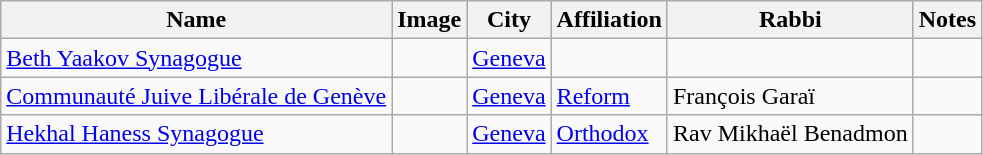<table class="wikitable sortable">
<tr>
<th>Name</th>
<th class="unsortable">Image</th>
<th>City</th>
<th>Affiliation</th>
<th>Rabbi</th>
<th>Notes</th>
</tr>
<tr>
<td><a href='#'>Beth Yaakov Synagogue</a></td>
<td></td>
<td><a href='#'>Geneva</a></td>
<td></td>
<td></td>
<td></td>
</tr>
<tr>
<td><a href='#'>Communauté Juive Libérale de Genève</a></td>
<td></td>
<td><a href='#'>Geneva</a></td>
<td><a href='#'>Reform</a></td>
<td>François Garaï</td>
<td></td>
</tr>
<tr>
<td><a href='#'>Hekhal Haness Synagogue</a></td>
<td></td>
<td><a href='#'>Geneva</a></td>
<td><a href='#'>Orthodox</a></td>
<td>Rav Mikhaël Benadmon</td>
<td></td>
</tr>
</table>
